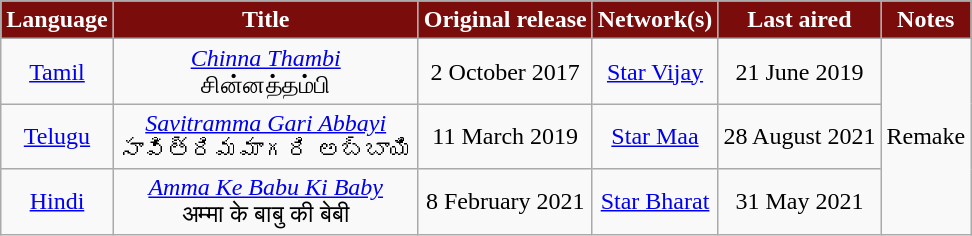<table class="wikitable" style="text-align:center;">
<tr style="color:white">
<th style="background: #7b0c0c;">Language</th>
<th style="background: #7b0c0c;">Title</th>
<th style="background: #7b0c0c;">Original release</th>
<th style="background: #7b0c0c;">Network(s)</th>
<th style="background: #7b0c0c;">Last aired</th>
<th style="background: #7b0c0c;">Notes</th>
</tr>
<tr>
<td><a href='#'>Tamil</a></td>
<td><em><a href='#'>Chinna Thambi</a></em> <br> சின்னத்தம்பி</td>
<td>2 October 2017</td>
<td><a href='#'>Star Vijay</a></td>
<td>21 June 2019</td>
<td rowspan="3">Remake</td>
</tr>
<tr>
<td><a href='#'>Telugu</a></td>
<td><em><a href='#'>Savitramma Gari Abbayi</a></em> <br> సావిత్రిమమాగరి అబ్బాయి</td>
<td>11 March 2019</td>
<td><a href='#'>Star Maa</a></td>
<td>28 August 2021</td>
</tr>
<tr>
<td><a href='#'>Hindi</a></td>
<td><em><a href='#'>Amma Ke Babu Ki Baby</a></em> <br> अम्मा के बाबु की बेबी</td>
<td>8 February 2021</td>
<td><a href='#'>Star Bharat</a></td>
<td>31 May 2021</td>
</tr>
</table>
